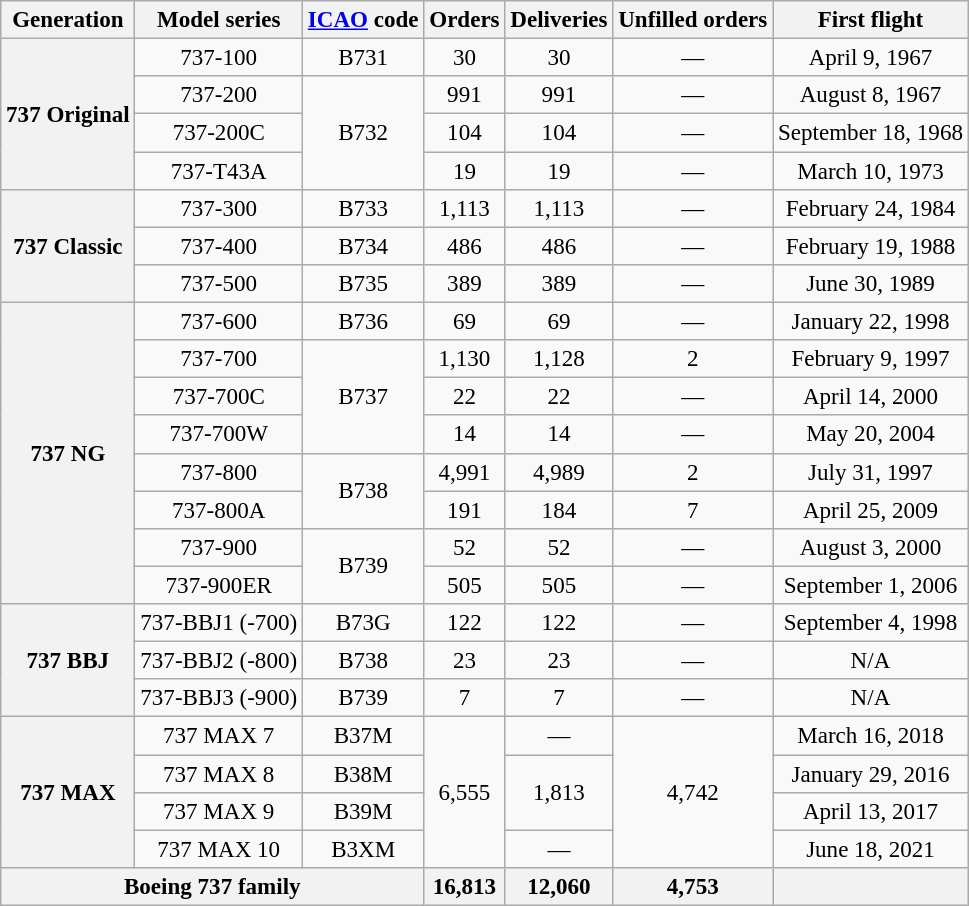<table class="wikitable" style="text-align:center; font-size:96%;">
<tr>
<th>Generation</th>
<th>Model series</th>
<th><a href='#'>ICAO</a> code</th>
<th>Orders</th>
<th>Deliveries</th>
<th>Unfilled orders</th>
<th>First flight</th>
</tr>
<tr>
<th rowspan=4>737 Original</th>
<td>737-100</td>
<td>B731</td>
<td>30</td>
<td>30</td>
<td>—</td>
<td>April 9, 1967</td>
</tr>
<tr>
<td>737-200</td>
<td rowspan=3>B732</td>
<td>991</td>
<td>991</td>
<td>—</td>
<td>August 8, 1967</td>
</tr>
<tr>
<td>737-200C</td>
<td>104</td>
<td>104</td>
<td>—</td>
<td>September 18, 1968</td>
</tr>
<tr>
<td>737-T43A</td>
<td>19</td>
<td>19</td>
<td>—</td>
<td>March 10, 1973</td>
</tr>
<tr>
<th rowspan=3>737 Classic</th>
<td>737-300</td>
<td>B733</td>
<td>1,113</td>
<td>1,113</td>
<td>—</td>
<td>February 24, 1984</td>
</tr>
<tr>
<td>737-400</td>
<td>B734</td>
<td>486</td>
<td>486</td>
<td>—</td>
<td>February 19, 1988</td>
</tr>
<tr>
<td>737-500</td>
<td>B735</td>
<td>389</td>
<td>389</td>
<td>—</td>
<td>June 30, 1989</td>
</tr>
<tr>
<th rowspan=8>737 NG</th>
<td>737-600</td>
<td>B736</td>
<td>69</td>
<td>69</td>
<td>—</td>
<td>January 22, 1998</td>
</tr>
<tr>
<td>737-700</td>
<td rowspan=3>B737</td>
<td>1,130</td>
<td>1,128</td>
<td>2</td>
<td>February 9, 1997</td>
</tr>
<tr>
<td>737-700C</td>
<td>22</td>
<td>22</td>
<td>—</td>
<td>April 14, 2000</td>
</tr>
<tr>
<td>737-700W</td>
<td>14</td>
<td>14</td>
<td>—</td>
<td>May 20, 2004</td>
</tr>
<tr>
<td>737-800</td>
<td rowspan=2>B738</td>
<td>4,991</td>
<td>4,989</td>
<td>2</td>
<td>July 31, 1997</td>
</tr>
<tr>
<td>737-800A</td>
<td>191</td>
<td>184</td>
<td>7</td>
<td>April 25, 2009</td>
</tr>
<tr>
<td>737-900</td>
<td rowspan=2>B739</td>
<td>52</td>
<td>52</td>
<td>—</td>
<td>August 3, 2000</td>
</tr>
<tr>
<td>737-900ER</td>
<td>505</td>
<td>505</td>
<td>—</td>
<td>September 1, 2006</td>
</tr>
<tr>
<th rowspan=3>737 BBJ</th>
<td>737-BBJ1 (-700)</td>
<td>B73G</td>
<td>122</td>
<td>122</td>
<td>—</td>
<td>September 4, 1998</td>
</tr>
<tr>
<td>737-BBJ2 (-800)</td>
<td>B738</td>
<td>23</td>
<td>23</td>
<td>—</td>
<td>N/A</td>
</tr>
<tr>
<td>737-BBJ3 (-900)</td>
<td>B739</td>
<td>7</td>
<td>7</td>
<td>—</td>
<td>N/A</td>
</tr>
<tr>
<th rowspan="4">737 MAX</th>
<td>737 MAX 7</td>
<td rowspan="1">B37M</td>
<td rowspan="4">6,555</td>
<td>—</td>
<td rowspan="4">4,742</td>
<td>March 16, 2018</td>
</tr>
<tr>
<td>737 MAX 8</td>
<td>B38M</td>
<td rowspan="2">1,813</td>
<td>January 29, 2016</td>
</tr>
<tr>
<td>737 MAX 9</td>
<td>B39M</td>
<td>April 13, 2017</td>
</tr>
<tr>
<td>737 MAX 10</td>
<td>B3XM</td>
<td>—</td>
<td>June 18, 2021</td>
</tr>
<tr>
<th colspan="3" rowspan="1">Boeing 737 family</th>
<th>16,813</th>
<th>12,060</th>
<th>4,753</th>
<th></th>
</tr>
</table>
